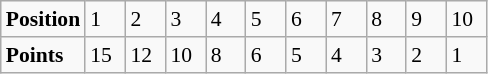<table class="wikitable" style="font-size: 90%;">
<tr>
<td><strong>Position</strong></td>
<td width=20>1</td>
<td width=20>2</td>
<td width=20>3</td>
<td width=20>4</td>
<td width=20>5</td>
<td width=20>6</td>
<td width=20>7</td>
<td width=20>8</td>
<td width=20>9</td>
<td width=20>10</td>
</tr>
<tr>
<td><strong>Points</strong></td>
<td>15</td>
<td>12</td>
<td>10</td>
<td>8</td>
<td>6</td>
<td>5</td>
<td>4</td>
<td>3</td>
<td>2</td>
<td>1</td>
</tr>
</table>
